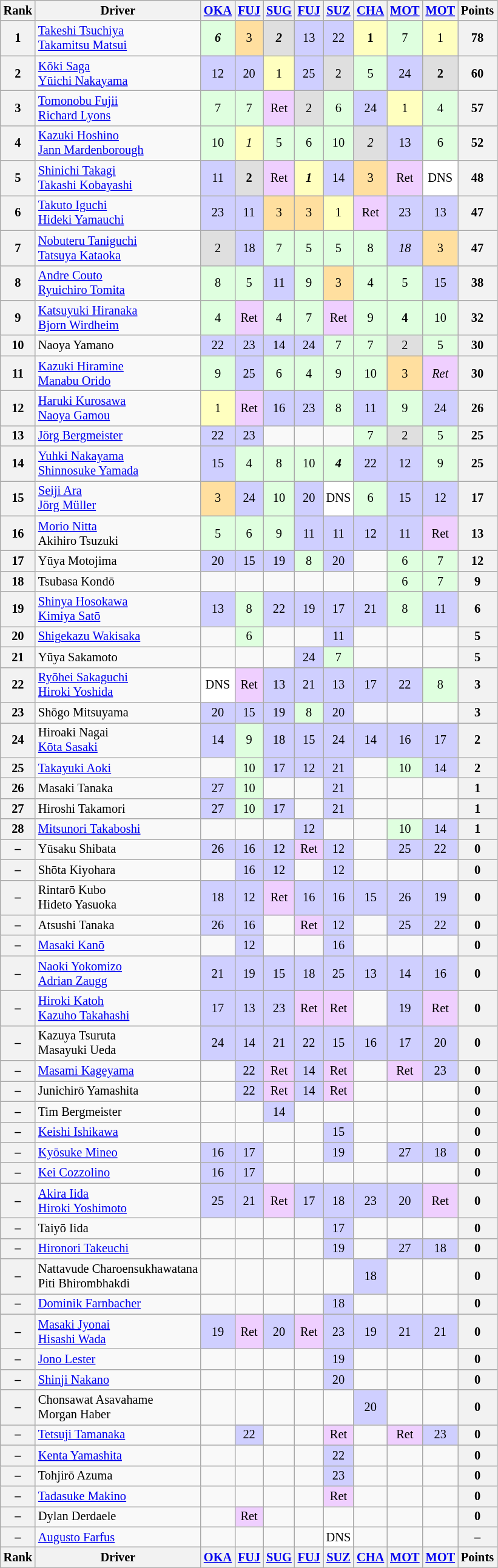<table class="wikitable" style="font-size:85%; text-align:center">
<tr>
<th>Rank</th>
<th>Driver</th>
<th><a href='#'>OKA</a><br></th>
<th><a href='#'>FUJ</a><br></th>
<th><a href='#'>SUG</a><br></th>
<th><a href='#'>FUJ</a><br></th>
<th><a href='#'>SUZ</a><br></th>
<th><a href='#'>CHA</a><br></th>
<th><a href='#'>MOT</a><br></th>
<th><a href='#'>MOT</a><br></th>
<th>Points</th>
</tr>
<tr>
<th>1</th>
<td align="left"> <a href='#'>Takeshi Tsuchiya</a><br> <a href='#'>Takamitsu Matsui</a></td>
<td style="background:#dfffdf;"><strong><em>6</em></strong></td>
<td style="background:#ffdf9f;">3</td>
<td style="background:#dfdfdf;"><strong><em>2</em></strong></td>
<td style="background:#cfcfff;">13</td>
<td style="background:#cfcfff;">22</td>
<td style="background:#ffffbf;"><strong>1</strong></td>
<td style="background:#dfffdf;">7</td>
<td style="background:#ffffbf;">1</td>
<th>78</th>
</tr>
<tr>
<th>2</th>
<td align="left"> <a href='#'>Kōki Saga</a><br> <a href='#'>Yūichi Nakayama</a></td>
<td style="background:#cfcfff;">12</td>
<td style="background:#cfcfff;">20</td>
<td style="background:#ffffbf;">1</td>
<td style="background:#cfcfff;">25</td>
<td style="background:#dfdfdf;">2</td>
<td style="background:#dfffdf;">5</td>
<td style="background:#cfcfff;">24</td>
<td style="background:#dfdfdf;"><strong>2</strong></td>
<th>60</th>
</tr>
<tr>
<th>3</th>
<td align="left"> <a href='#'>Tomonobu Fujii</a><br> <a href='#'>Richard Lyons</a></td>
<td style="background:#dfffdf;">7</td>
<td style="background:#dfffdf;">7</td>
<td style="background:#efcfff;">Ret</td>
<td style="background:#dfdfdf;">2</td>
<td style="background:#dfffdf;">6</td>
<td style="background:#cfcfff;">24</td>
<td style="background:#ffffbf;">1</td>
<td style="background:#dfffdf;">4</td>
<th>57</th>
</tr>
<tr>
<th>4</th>
<td align="left"> <a href='#'>Kazuki Hoshino</a><br> <a href='#'>Jann Mardenborough</a></td>
<td style="background:#dfffdf;">10</td>
<td style="background:#ffffbf;"><em>1</em></td>
<td style="background:#dfffdf;">5</td>
<td style="background:#dfffdf;">6</td>
<td style="background:#dfffdf;">10</td>
<td style="background:#dfdfdf;"><em>2</em></td>
<td style="background:#cfcfff;">13</td>
<td style="background:#dfffdf;">6</td>
<th>52</th>
</tr>
<tr>
<th>5</th>
<td align="left"> <a href='#'>Shinichi Takagi</a><br> <a href='#'>Takashi Kobayashi</a></td>
<td style="background:#cfcfff;">11</td>
<td style="background:#dfdfdf;"><strong>2</strong></td>
<td style="background:#efcfff;">Ret</td>
<td style="background:#ffffbf;"><strong><em>1</em></strong></td>
<td style="background:#cfcfff;">14</td>
<td style="background:#ffdf9f;">3</td>
<td style="background:#efcfff;">Ret</td>
<td style="background:#FFFFFF;">DNS</td>
<th>48</th>
</tr>
<tr>
<th>6</th>
<td align="left"> <a href='#'>Takuto Iguchi</a><br> <a href='#'>Hideki Yamauchi</a></td>
<td style="background:#cfcfff;">23</td>
<td style="background:#cfcfff;">11</td>
<td style="background:#ffdf9f;">3</td>
<td style="background:#ffdf9f;">3</td>
<td style="background:#ffffbf;">1</td>
<td style="background:#efcfff;">Ret</td>
<td style="background:#cfcfff;">23</td>
<td style="background:#cfcfff;">13</td>
<th>47</th>
</tr>
<tr>
<th>7</th>
<td align="left"> <a href='#'>Nobuteru Taniguchi</a><br> <a href='#'>Tatsuya Kataoka</a></td>
<td style="background:#dfdfdf;">2</td>
<td style="background:#cfcfff;">18</td>
<td style="background:#dfffdf;">7</td>
<td style="background:#dfffdf;">5</td>
<td style="background:#dfffdf;">5</td>
<td style="background:#dfffdf;">8</td>
<td style="background:#cfcfff;"><em>18</em></td>
<td style="background:#ffdf9f;">3</td>
<th>47</th>
</tr>
<tr>
<th>8</th>
<td align="left"> <a href='#'>Andre Couto</a><br> <a href='#'>Ryuichiro Tomita</a></td>
<td style="background:#dfffdf;">8</td>
<td style="background:#dfffdf;">5</td>
<td style="background:#cfcfff;">11</td>
<td style="background:#dfffdf;">9</td>
<td style="background:#ffdf9f;">3</td>
<td style="background:#dfffdf;">4</td>
<td style="background:#dfffdf;">5</td>
<td style="background:#cfcfff;">15</td>
<th>38</th>
</tr>
<tr>
<th>9</th>
<td align="left"> <a href='#'>Katsuyuki Hiranaka</a><br> <a href='#'>Bjorn Wirdheim</a></td>
<td style="background:#dfffdf;">4</td>
<td style="background:#efcfff;">Ret</td>
<td style="background:#dfffdf;">4</td>
<td style="background:#dfffdf;">7</td>
<td style="background:#efcfff;">Ret</td>
<td style="background:#dfffdf;">9</td>
<td style="background:#dfffdf;"><strong>4</strong></td>
<td style="background:#dfffdf;">10</td>
<th>32</th>
</tr>
<tr>
<th>10</th>
<td align="left"> Naoya Yamano</td>
<td style="background:#cfcfff;">22</td>
<td style="background:#cfcfff;">23</td>
<td style="background:#cfcfff;">14</td>
<td style="background:#cfcfff;">24</td>
<td style="background:#dfffdf;">7</td>
<td style="background:#dfffdf;">7</td>
<td style="background:#dfdfdf;">2</td>
<td style="background:#dfffdf;">5</td>
<th>30</th>
</tr>
<tr>
<th>11</th>
<td align="left"> <a href='#'>Kazuki Hiramine</a><br> <a href='#'>Manabu Orido</a></td>
<td style="background:#dfffdf;">9</td>
<td style="background:#cfcfff;">25</td>
<td style="background:#dfffdf;">6</td>
<td style="background:#dfffdf;">4</td>
<td style="background:#dfffdf;">9</td>
<td style="background:#dfffdf;">10</td>
<td style="background:#ffdf9f;">3</td>
<td style="background:#efcfff;"><em>Ret</em></td>
<th>30</th>
</tr>
<tr>
<th>12</th>
<td align="left"> <a href='#'>Haruki Kurosawa</a><br> <a href='#'>Naoya Gamou</a></td>
<td style="background:#ffffbf;">1</td>
<td style="background:#efcfff;">Ret</td>
<td style="background:#cfcfff;">16</td>
<td style="background:#cfcfff;">23</td>
<td style="background:#dfffdf;">8</td>
<td style="background:#cfcfff;">11</td>
<td style="background:#dfffdf;">9</td>
<td style="background:#cfcfff;">24</td>
<th>26</th>
</tr>
<tr>
<th>13</th>
<td align="left"> <a href='#'>Jörg Bergmeister</a></td>
<td style="background:#cfcfff;">22</td>
<td style="background:#cfcfff;">23</td>
<td></td>
<td></td>
<td></td>
<td style="background:#dfffdf;">7</td>
<td style="background:#dfdfdf;">2</td>
<td style="background:#dfffdf;">5</td>
<th>25</th>
</tr>
<tr>
<th>14</th>
<td align="left"> <a href='#'>Yuhki Nakayama</a><br> <a href='#'>Shinnosuke Yamada</a></td>
<td style="background:#cfcfff;">15</td>
<td style="background:#dfffdf;">4</td>
<td style="background:#dfffdf;">8</td>
<td style="background:#dfffdf;">10</td>
<td style="background:#dfffdf;"><strong><em>4</em></strong></td>
<td style="background:#cfcfff;">22</td>
<td style="background:#cfcfff;">12</td>
<td style="background:#dfffdf;">9</td>
<th>25</th>
</tr>
<tr>
<th>15</th>
<td align="left"> <a href='#'>Seiji Ara</a><br> <a href='#'>Jörg Müller</a></td>
<td style="background:#ffdf9f;">3</td>
<td style="background:#cfcfff;">24</td>
<td style="background:#dfffdf;">10</td>
<td style="background:#cfcfff;">20</td>
<td style="background:#FFFFFF;">DNS</td>
<td style="background:#dfffdf;">6</td>
<td style="background:#cfcfff;">15</td>
<td style="background:#cfcfff;">12</td>
<th>17</th>
</tr>
<tr>
<th>16</th>
<td align="left"> <a href='#'>Morio Nitta</a><br> Akihiro Tsuzuki</td>
<td style="background:#dfffdf;">5</td>
<td style="background:#dfffdf;">6</td>
<td style="background:#dfffdf;">9</td>
<td style="background:#cfcfff;">11</td>
<td style="background:#cfcfff;">11</td>
<td style="background:#cfcfff;">12</td>
<td style="background:#cfcfff;">11</td>
<td style="background:#efcfff;">Ret</td>
<th>13</th>
</tr>
<tr>
<th>17</th>
<td align="left"> Yūya Motojima</td>
<td style="background:#cfcfff;">20</td>
<td style="background:#cfcfff;">15</td>
<td style="background:#cfcfff;">19</td>
<td style="background:#dfffdf;">8</td>
<td style="background:#cfcfff;">20</td>
<td></td>
<td style="background:#dfffdf;">6</td>
<td style="background:#dfffdf;">7</td>
<th>12</th>
</tr>
<tr>
<th>18</th>
<td align="left"> Tsubasa Kondō</td>
<td></td>
<td></td>
<td></td>
<td></td>
<td></td>
<td></td>
<td style="background:#dfffdf;">6</td>
<td style="background:#dfffdf;">7</td>
<th>9</th>
</tr>
<tr>
<th>19</th>
<td align="left"> <a href='#'>Shinya Hosokawa</a><br> <a href='#'>Kimiya Satō</a></td>
<td style="background:#cfcfff;">13</td>
<td style="background:#dfffdf;">8</td>
<td style="background:#cfcfff;">22</td>
<td style="background:#cfcfff;">19</td>
<td style="background:#cfcfff;">17</td>
<td style="background:#cfcfff;">21</td>
<td style="background:#dfffdf;">8</td>
<td style="background:#cfcfff;">11</td>
<th>6</th>
</tr>
<tr>
<th>20</th>
<td align="left"> <a href='#'>Shigekazu Wakisaka</a></td>
<td></td>
<td style="background:#dfffdf;">6</td>
<td></td>
<td></td>
<td style="background:#CFCFFF;">11</td>
<td></td>
<td></td>
<td></td>
<th>5</th>
</tr>
<tr>
<th>21</th>
<td align="left"> Yūya Sakamoto</td>
<td></td>
<td></td>
<td></td>
<td style="background:#cfcfff;">24</td>
<td style="background:#dfffdf;">7</td>
<td></td>
<td></td>
<td></td>
<th>5</th>
</tr>
<tr>
<th>22</th>
<td align="left"> <a href='#'>Ryōhei Sakaguchi</a><br> <a href='#'>Hiroki Yoshida</a></td>
<td style="background:#FFFFFF;">DNS</td>
<td style="background:#efcfff;">Ret</td>
<td style="background:#cfcfff;">13</td>
<td style="background:#cfcfff;">21</td>
<td style="background:#cfcfff;">13</td>
<td style="background:#cfcfff;">17</td>
<td style="background:#cfcfff;">22</td>
<td style="background:#dfffdf;">8</td>
<th>3</th>
</tr>
<tr>
<th>23</th>
<td align="left"> Shōgo Mitsuyama</td>
<td style="background:#cfcfff;">20</td>
<td style="background:#cfcfff;">15</td>
<td style="background:#cfcfff;">19</td>
<td style="background:#dfffdf;">8</td>
<td style="background:#cfcfff;">20</td>
<td></td>
<td></td>
<td></td>
<th>3</th>
</tr>
<tr>
<th>24</th>
<td align="left"> Hiroaki Nagai<br> <a href='#'>Kōta Sasaki</a></td>
<td style="background:#cfcfff;">14</td>
<td style="background:#dfffdf;">9</td>
<td style="background:#cfcfff;">18</td>
<td style="background:#cfcfff;">15</td>
<td style="background:#cfcfff;">24</td>
<td style="background:#cfcfff;">14</td>
<td style="background:#cfcfff;">16</td>
<td style="background:#cfcfff;">17</td>
<th>2</th>
</tr>
<tr>
<th>25</th>
<td align="left"> <a href='#'>Takayuki Aoki</a></td>
<td></td>
<td style="background:#dfffdf;">10</td>
<td style="background:#cfcfff;">17</td>
<td style="background:#cfcfff;">12</td>
<td style="background:#cfcfff;">21</td>
<td></td>
<td style="background:#dfffdf;">10</td>
<td style="background:#cfcfff;">14</td>
<th>2</th>
</tr>
<tr>
<th>26</th>
<td align="left"> Masaki Tanaka</td>
<td style="background:#cfcfff;">27</td>
<td style="background:#dfffdf;">10</td>
<td></td>
<td></td>
<td style="background:#cfcfff;">21</td>
<td></td>
<td></td>
<td></td>
<th>1</th>
</tr>
<tr>
<th>27</th>
<td align="left"> Hiroshi Takamori</td>
<td style="background:#cfcfff;">27</td>
<td style="background:#dfffdf;">10</td>
<td style="background:#cfcfff;">17</td>
<td></td>
<td style="background:#cfcfff;">21</td>
<td></td>
<td></td>
<td></td>
<th>1</th>
</tr>
<tr>
<th>28</th>
<td align="left"> <a href='#'>Mitsunori Takaboshi</a></td>
<td></td>
<td></td>
<td></td>
<td style="background:#cfcfff;">12</td>
<td></td>
<td></td>
<td style="background:#dfffdf;">10</td>
<td style="background:#cfcfff;">14</td>
<th>1</th>
</tr>
<tr>
<th>–</th>
<td align="left"> Yūsaku Shibata</td>
<td style="background:#CFCFFF;">26</td>
<td style="background:#CFCFFF;">16</td>
<td style="background:#CFCFFF;">12</td>
<td style="background:#EFCFFF;">Ret</td>
<td style="background:#CFCFFF;">12</td>
<td></td>
<td style="background:#CFCFFF;">25</td>
<td style="background:#CFCFFF;">22</td>
<th>0</th>
</tr>
<tr>
<th>–</th>
<td align="left"> Shōta Kiyohara</td>
<td></td>
<td style="background:#CFCFFF;">16</td>
<td style="background:#CFCFFF;">12</td>
<td></td>
<td style="background:#CFCFFF;">12</td>
<td></td>
<td></td>
<td></td>
<th>0</th>
</tr>
<tr>
<th>–</th>
<td align="left"> Rintarō Kubo<br> Hideto Yasuoka</td>
<td style="background:#CFCFFF;">18</td>
<td style="background:#CFCFFF;">12</td>
<td style="background:#EFCFFF;">Ret</td>
<td style="background:#CFCFFF;">16</td>
<td style="background:#CFCFFF;">16</td>
<td style="background:#CFCFFF;">15</td>
<td style="background:#CFCFFF;">26</td>
<td style="background:#CFCFFF;">19</td>
<th>0</th>
</tr>
<tr>
<th>–</th>
<td align="left"> Atsushi Tanaka</td>
<td style="background:#CFCFFF;">26</td>
<td style="background:#CFCFFF;">16</td>
<td></td>
<td style="background:#EFCFFF;">Ret</td>
<td style="background:#CFCFFF;">12</td>
<td></td>
<td style="background:#CFCFFF;">25</td>
<td style="background:#CFCFFF;">22</td>
<th>0</th>
</tr>
<tr>
<th>–</th>
<td align="left"> <a href='#'>Masaki Kanō</a></td>
<td></td>
<td style="background:#CFCFFF;">12</td>
<td></td>
<td></td>
<td style="background:#CFCFFF;">16</td>
<td></td>
<td></td>
<td></td>
<th>0</th>
</tr>
<tr>
<th>–</th>
<td align="left"> <a href='#'>Naoki Yokomizo</a><br> <a href='#'>Adrian Zaugg</a></td>
<td style="background:#CFCFFF;">21</td>
<td style="background:#CFCFFF;">19</td>
<td style="background:#CFCFFF;">15</td>
<td style="background:#CFCFFF;">18</td>
<td style="background:#CFCFFF;">25</td>
<td style="background:#CFCFFF;">13</td>
<td style="background:#CFCFFF;">14</td>
<td style="background:#CFCFFF;">16</td>
<th>0</th>
</tr>
<tr>
<th>–</th>
<td align="left"> <a href='#'>Hiroki Katoh</a><br> <a href='#'>Kazuho Takahashi</a></td>
<td style="background:#CFCFFF;">17</td>
<td style="background:#CFCFFF;">13</td>
<td style="background:#CFCFFF;">23</td>
<td style="background:#EFCFFF;">Ret</td>
<td style="background:#EFCFFF;">Ret</td>
<td></td>
<td style="background:#CFCFFF;">19</td>
<td style="background:#EFCFFF;">Ret</td>
<th>0</th>
</tr>
<tr>
<th>–</th>
<td align="left"> Kazuya Tsuruta<br> Masayuki Ueda</td>
<td style="background:#CFCFFF;">24</td>
<td style="background:#CFCFFF;">14</td>
<td style="background:#CFCFFF;">21</td>
<td style="background:#CFCFFF;">22</td>
<td style="background:#CFCFFF;">15</td>
<td style="background:#CFCFFF;">16</td>
<td style="background:#CFCFFF;">17</td>
<td style="background:#CFCFFF;">20</td>
<th>0</th>
</tr>
<tr>
<th>–</th>
<td align="left"> <a href='#'>Masami Kageyama</a></td>
<td></td>
<td style="background:#CFCFFF;">22</td>
<td style="background:#EFCFFF;">Ret</td>
<td style="background:#CFCFFF;">14</td>
<td style="background:#EFCFFF;">Ret</td>
<td></td>
<td style="background:#EFCFFF;">Ret</td>
<td style="background:#CFCFFF;">23</td>
<th>0</th>
</tr>
<tr>
<th>–</th>
<td align="left"> Junichirō Yamashita</td>
<td></td>
<td style="background:#CFCFFF;">22</td>
<td style="background:#EFCFFF;">Ret</td>
<td style="background:#CFCFFF;">14</td>
<td style="background:#EFCFFF;">Ret</td>
<td></td>
<td></td>
<td></td>
<th>0</th>
</tr>
<tr>
<th>–</th>
<td align="left"> Tim Bergmeister</td>
<td></td>
<td></td>
<td style="background:#CFCFFF;">14</td>
<td></td>
<td></td>
<td></td>
<td></td>
<td></td>
<th>0</th>
</tr>
<tr>
<th>–</th>
<td align="left"> <a href='#'>Keishi Ishikawa</a></td>
<td></td>
<td></td>
<td></td>
<td></td>
<td style="background:#CFCFFF;">15</td>
<td></td>
<td></td>
<td></td>
<th>0</th>
</tr>
<tr>
<th>–</th>
<td align="left"> <a href='#'>Kyōsuke Mineo</a></td>
<td style="background:#CFCFFF;">16</td>
<td style="background:#CFCFFF;">17</td>
<td></td>
<td></td>
<td style="background:#CFCFFF;">19</td>
<td></td>
<td style="background:#CFCFFF;">27</td>
<td style="background:#CFCFFF;">18</td>
<th>0</th>
</tr>
<tr>
<th>–</th>
<td align="left"> <a href='#'>Kei Cozzolino</a></td>
<td style="background:#CFCFFF;">16</td>
<td style="background:#CFCFFF;">17</td>
<td></td>
<td></td>
<td></td>
<td></td>
<td></td>
<td></td>
<th>0</th>
</tr>
<tr>
<th>–</th>
<td align="left"> <a href='#'>Akira Iida</a><br> <a href='#'>Hiroki Yoshimoto</a></td>
<td style="background:#CFCFFF;">25</td>
<td style="background:#CFCFFF;">21</td>
<td style="background:#EFCFFF;">Ret</td>
<td style="background:#CFCFFF;">17</td>
<td style="background:#CFCFFF;">18</td>
<td style="background:#CFCFFF;">23</td>
<td style="background:#CFCFFF;">20</td>
<td style="background:#EFCFFF;">Ret</td>
<th>0</th>
</tr>
<tr>
<th>–</th>
<td align="left"> Taiyō Iida</td>
<td></td>
<td></td>
<td></td>
<td></td>
<td style="background:#CFCFFF;">17</td>
<td></td>
<td></td>
<td></td>
<th>0</th>
</tr>
<tr>
<th>–</th>
<td align="left"> <a href='#'>Hironori Takeuchi</a></td>
<td></td>
<td></td>
<td></td>
<td></td>
<td style="background:#CFCFFF;">19</td>
<td></td>
<td style="background:#CFCFFF;">27</td>
<td style="background:#CFCFFF;">18</td>
<th>0</th>
</tr>
<tr>
<th>–</th>
<td align="left"> Nattavude Charoensukhawatana<br> Piti Bhirombhakdi</td>
<td></td>
<td></td>
<td></td>
<td></td>
<td></td>
<td style="background:#CFCFFF;">18</td>
<td></td>
<td></td>
<th>0</th>
</tr>
<tr>
<th>–</th>
<td align="left"> <a href='#'>Dominik Farnbacher</a></td>
<td></td>
<td></td>
<td></td>
<td></td>
<td style="background:#CFCFFF;">18</td>
<td></td>
<td></td>
<td></td>
<th>0</th>
</tr>
<tr>
<th>–</th>
<td align="left"> <a href='#'>Masaki Jyonai</a><br> <a href='#'>Hisashi Wada</a></td>
<td style="background:#CFCFFF;">19</td>
<td style="background:#EFCFFF;">Ret</td>
<td style="background:#CFCFFF;">20</td>
<td style="background:#EFCFFF;">Ret</td>
<td style="background:#CFCFFF;">23</td>
<td style="background:#CFCFFF;">19</td>
<td style="background:#CFCFFF;">21</td>
<td style="background:#CFCFFF;">21</td>
<th>0</th>
</tr>
<tr>
<th>–</th>
<td align="left"> <a href='#'>Jono Lester</a></td>
<td></td>
<td></td>
<td></td>
<td></td>
<td style="background:#CFCFFF;">19</td>
<td></td>
<td></td>
<td></td>
<th>0</th>
</tr>
<tr>
<th>–</th>
<td align="left"> <a href='#'>Shinji Nakano</a></td>
<td></td>
<td></td>
<td></td>
<td></td>
<td style="background:#CFCFFF;">20</td>
<td></td>
<td></td>
<td></td>
<th>0</th>
</tr>
<tr>
<th>–</th>
<td align="left"> Chonsawat Asavahame<br> Morgan Haber</td>
<td></td>
<td></td>
<td></td>
<td></td>
<td></td>
<td style="background:#CFCFFF;">20</td>
<td></td>
<td></td>
<th>0</th>
</tr>
<tr>
<th>–</th>
<td align="left"> <a href='#'>Tetsuji Tamanaka</a></td>
<td></td>
<td style="background:#CFCFFF;">22</td>
<td></td>
<td></td>
<td style="background:#EFCFFF;">Ret</td>
<td></td>
<td style="background:#EFCFFF;">Ret</td>
<td style="background:#CFCFFF;">23</td>
<th>0</th>
</tr>
<tr>
<th>–</th>
<td align="left"> <a href='#'>Kenta Yamashita</a></td>
<td></td>
<td></td>
<td></td>
<td></td>
<td style="background:#CFCFFF;">22</td>
<td></td>
<td></td>
<td></td>
<th>0</th>
</tr>
<tr>
<th>–</th>
<td align="left"> Tohjirō Azuma</td>
<td></td>
<td></td>
<td></td>
<td></td>
<td style="background:#CFCFFF;">23</td>
<td></td>
<td></td>
<td></td>
<th>0</th>
</tr>
<tr>
<th>–</th>
<td align="left"> <a href='#'>Tadasuke Makino</a></td>
<td></td>
<td></td>
<td></td>
<td></td>
<td style="background:#EFCFFF;">Ret</td>
<td></td>
<td></td>
<td></td>
<th>0</th>
</tr>
<tr>
<th>–</th>
<td align="left"> Dylan Derdaele</td>
<td></td>
<td style="background:#EFCFFF;">Ret</td>
<td></td>
<td></td>
<td></td>
<td></td>
<td></td>
<td></td>
<th>0</th>
</tr>
<tr>
<th>–</th>
<td align="left"> <a href='#'>Augusto Farfus</a></td>
<td></td>
<td></td>
<td></td>
<td></td>
<td style="background:#FFFFFF;">DNS</td>
<td></td>
<td></td>
<td></td>
<th>–</th>
</tr>
<tr>
<th>Rank</th>
<th>Driver</th>
<th><a href='#'>OKA</a><br></th>
<th><a href='#'>FUJ</a><br></th>
<th><a href='#'>SUG</a><br></th>
<th><a href='#'>FUJ</a><br></th>
<th><a href='#'>SUZ</a><br></th>
<th><a href='#'>CHA</a><br></th>
<th><a href='#'>MOT</a><br></th>
<th><a href='#'>MOT</a><br></th>
<th>Points</th>
</tr>
</table>
